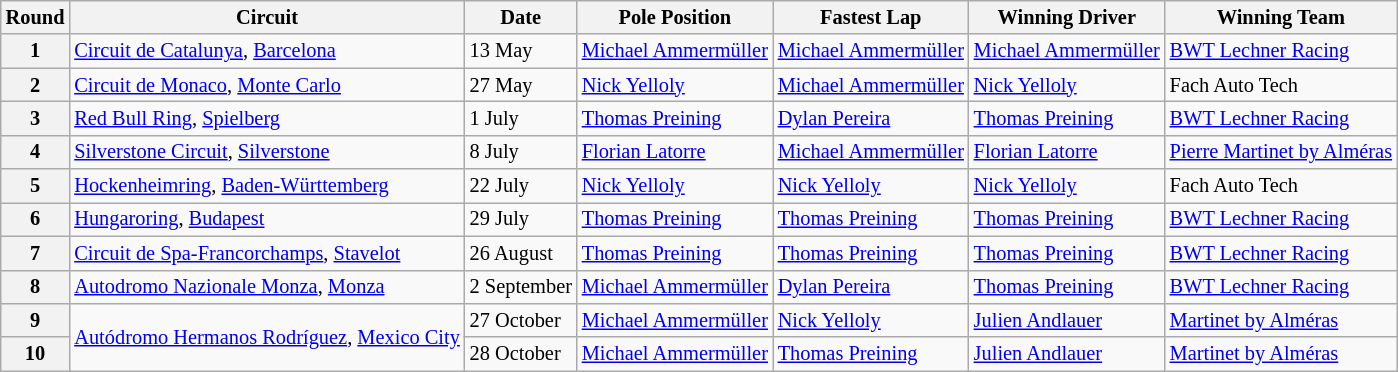<table class="wikitable" style="font-size: 85%">
<tr>
<th>Round</th>
<th>Circuit</th>
<th>Date</th>
<th>Pole Position</th>
<th>Fastest Lap</th>
<th>Winning Driver</th>
<th>Winning Team</th>
</tr>
<tr>
<th>1</th>
<td> <a href='#'>Circuit de Catalunya</a>, <a href='#'>Barcelona</a></td>
<td>13 May</td>
<td> <a href='#'>Michael Ammermüller</a></td>
<td> <a href='#'>Michael Ammermüller</a></td>
<td> <a href='#'>Michael Ammermüller</a></td>
<td> <a href='#'>BWT Lechner Racing</a></td>
</tr>
<tr>
<th>2</th>
<td> <a href='#'>Circuit de Monaco</a>, <a href='#'>Monte Carlo</a></td>
<td>27 May</td>
<td> <a href='#'>Nick Yelloly</a></td>
<td> <a href='#'>Michael Ammermüller</a></td>
<td> <a href='#'>Nick Yelloly</a></td>
<td> Fach Auto Tech</td>
</tr>
<tr>
<th>3</th>
<td> <a href='#'>Red Bull Ring</a>, <a href='#'>Spielberg</a></td>
<td>1 July</td>
<td> <a href='#'>Thomas Preining</a></td>
<td> <a href='#'>Dylan Pereira</a></td>
<td> <a href='#'>Thomas Preining</a></td>
<td> <a href='#'>BWT Lechner Racing</a></td>
</tr>
<tr>
<th>4</th>
<td> <a href='#'>Silverstone Circuit</a>, <a href='#'>Silverstone</a></td>
<td>8 July</td>
<td> <a href='#'>Florian Latorre</a></td>
<td> <a href='#'>Michael Ammermüller</a></td>
<td> <a href='#'>Florian Latorre</a></td>
<td> <a href='#'>Pierre Martinet by Alméras</a></td>
</tr>
<tr>
<th>5</th>
<td> <a href='#'>Hockenheimring</a>, <a href='#'>Baden-Württemberg</a></td>
<td>22 July</td>
<td> <a href='#'>Nick Yelloly</a></td>
<td> <a href='#'>Nick Yelloly</a></td>
<td> <a href='#'>Nick Yelloly</a></td>
<td> Fach Auto Tech</td>
</tr>
<tr>
<th>6</th>
<td> <a href='#'>Hungaroring</a>, <a href='#'>Budapest</a></td>
<td>29 July</td>
<td> <a href='#'>Thomas Preining</a></td>
<td> <a href='#'>Thomas Preining</a></td>
<td> <a href='#'>Thomas Preining</a></td>
<td> <a href='#'>BWT Lechner Racing</a></td>
</tr>
<tr>
<th>7</th>
<td> <a href='#'>Circuit de Spa-Francorchamps</a>, <a href='#'>Stavelot</a></td>
<td>26 August</td>
<td> <a href='#'>Thomas Preining</a></td>
<td> <a href='#'>Thomas Preining</a></td>
<td> <a href='#'>Thomas Preining</a></td>
<td> <a href='#'>BWT Lechner Racing</a></td>
</tr>
<tr>
<th>8</th>
<td> <a href='#'>Autodromo Nazionale Monza</a>, <a href='#'>Monza</a></td>
<td>2 September</td>
<td> <a href='#'>Michael Ammermüller</a></td>
<td> <a href='#'>Dylan Pereira</a></td>
<td> <a href='#'>Thomas Preining</a></td>
<td> <a href='#'>BWT Lechner Racing</a></td>
</tr>
<tr>
<th>9</th>
<td rowspan=2> <a href='#'>Autódromo Hermanos Rodríguez</a>, <a href='#'>Mexico City</a></td>
<td>27 October</td>
<td> <a href='#'>Michael Ammermüller</a></td>
<td> <a href='#'>Nick Yelloly</a></td>
<td> <a href='#'>Julien Andlauer</a></td>
<td> <a href='#'>Martinet by Alméras</a></td>
</tr>
<tr>
<th>10</th>
<td>28 October</td>
<td> <a href='#'>Michael Ammermüller</a></td>
<td> <a href='#'>Thomas Preining</a></td>
<td> <a href='#'>Julien Andlauer</a></td>
<td> <a href='#'>Martinet by Alméras</a></td>
</tr>
</table>
